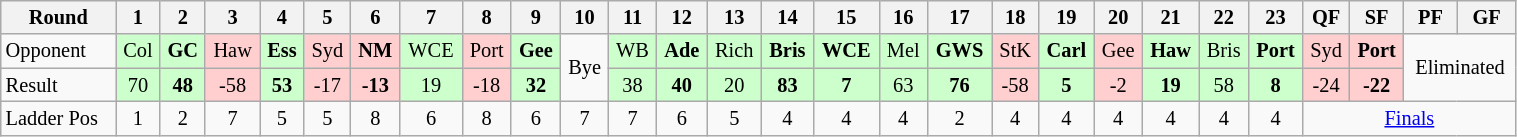<table class="wikitable" style="font-size:85%; text-align:center; width:80%">
<tr valign="top">
<th valign="middle">Round</th>
<th>1</th>
<th>2</th>
<th>3</th>
<th>4</th>
<th>5</th>
<th>6</th>
<th>7</th>
<th>8</th>
<th>9</th>
<th>10</th>
<th>11</th>
<th>12</th>
<th>13</th>
<th>14</th>
<th>15</th>
<th>16</th>
<th>17</th>
<th>18</th>
<th>19</th>
<th>20</th>
<th>21</th>
<th>22</th>
<th>23</th>
<th>QF</th>
<th>SF</th>
<th>PF</th>
<th>GF</th>
</tr>
<tr>
<td align="left">Opponent</td>
<td style="background:#cfc;">Col</td>
<td style="background:#cfc;"><strong>GC</strong></td>
<td style="background:#FFCFCF;">Haw</td>
<td style="background:#cfc;"><strong>Ess</strong></td>
<td style="background:#FFCFCF;">Syd</td>
<td style="background:#FFCFCF;"><strong>NM</strong></td>
<td style="background:#cfc;">WCE</td>
<td style="background:#FFCFCF;">Port</td>
<td style="background:#cfc;"><strong>Gee</strong></td>
<td rowspan=2>Bye</td>
<td style="background:#cfc;">WB</td>
<td style="background:#cfc;"><strong>Ade</strong></td>
<td style="background:#cfc;">Rich</td>
<td style="background:#cfc;"><strong>Bris</strong></td>
<td style="background:#cfc;"><strong>WCE</strong></td>
<td style="background:#cfc;">Mel</td>
<td style="background:#cfc;"><strong>GWS</strong></td>
<td style="background:#FFCFCF;">StK</td>
<td style="background:#cfc;"><strong>Carl</strong></td>
<td style="background:#FFCFCF;">Gee</td>
<td style="background:#cfc;"><strong>Haw</strong></td>
<td style="background:#cfc;">Bris</td>
<td style="background:#cfc;"><strong>Port</strong></td>
<td style="background:#FFCFCF;">Syd</td>
<td style="background:#FFCFCF;"><strong>Port</strong></td>
<td colspan=2 rowspan=2>Eliminated</td>
</tr>
<tr>
<td align="left">Result</td>
<td style="background:#cfc;">70</td>
<td style="background:#cfc;"><strong>48</strong></td>
<td style="background:#FFCFCF;">-58</td>
<td style="background:#cfc;"><strong>53</strong></td>
<td style="background:#FFCFCF;">-17</td>
<td style="background:#FFCFCF;"><strong>-13</strong></td>
<td style="background:#cfc;">19</td>
<td style="background:#FFCFCF;">-18</td>
<td style="background:#cfc;"><strong>32</strong></td>
<td style="background:#cfc;">38</td>
<td style="background:#cfc;"><strong>40</strong></td>
<td style="background:#cfc;">20</td>
<td style="background:#cfc;"><strong>83</strong></td>
<td style="background:#cfc;"><strong>7</strong></td>
<td style="background:#cfc;">63</td>
<td style="background:#cfc;"><strong>76</strong></td>
<td style="background:#FFCFCF;">-58</td>
<td style="background:#cfc;"><strong>5</strong></td>
<td style="background:#FFCFCF;">-2</td>
<td style="background:#cfc;"><strong>19</strong></td>
<td style="background:#cfc;">58</td>
<td style="background:#cfc;"><strong>8</strong></td>
<td style="background:#FFCFCF;">-24</td>
<td style="background:#FFCFCF;"><strong>-22</strong></td>
</tr>
<tr>
<td align="left">Ladder Pos</td>
<td>1</td>
<td>2</td>
<td>7</td>
<td>5</td>
<td>5</td>
<td>8</td>
<td>6</td>
<td>8</td>
<td>6</td>
<td>7</td>
<td>7</td>
<td>6</td>
<td>5</td>
<td>4</td>
<td>4</td>
<td>4</td>
<td>2</td>
<td>4</td>
<td>4</td>
<td>4</td>
<td>4</td>
<td>4</td>
<td>4</td>
<td colspan=4><a href='#'>Finals</a></td>
</tr>
</table>
